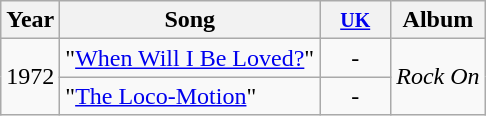<table class="wikitable">
<tr>
<th>Year</th>
<th>Song</th>
<th width="40"><small><a href='#'>UK</a></small></th>
<th>Album</th>
</tr>
<tr>
<td rowspan="2">1972</td>
<td>"<a href='#'>When Will I Be Loved?</a>"</td>
<td style="text-align:center;">-</td>
<td rowspan="2"><em>Rock On</em></td>
</tr>
<tr>
<td>"<a href='#'>The Loco-Motion</a>"</td>
<td style="text-align:center;">-</td>
</tr>
</table>
